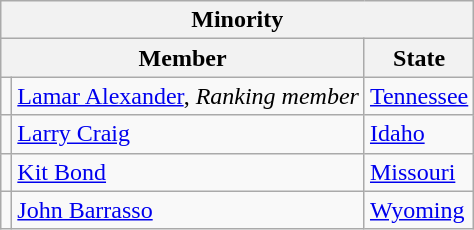<table class=wikitable>
<tr>
<th colspan=3>Minority</th>
</tr>
<tr>
<th colspan=2>Member</th>
<th>State</th>
</tr>
<tr>
<td></td>
<td><a href='#'>Lamar Alexander</a>, <em>Ranking member</em></td>
<td><a href='#'>Tennessee</a></td>
</tr>
<tr>
<td></td>
<td><a href='#'>Larry Craig</a></td>
<td><a href='#'>Idaho</a></td>
</tr>
<tr>
<td></td>
<td><a href='#'>Kit Bond</a></td>
<td><a href='#'>Missouri</a></td>
</tr>
<tr>
<td></td>
<td><a href='#'>John Barrasso</a></td>
<td><a href='#'>Wyoming</a></td>
</tr>
</table>
